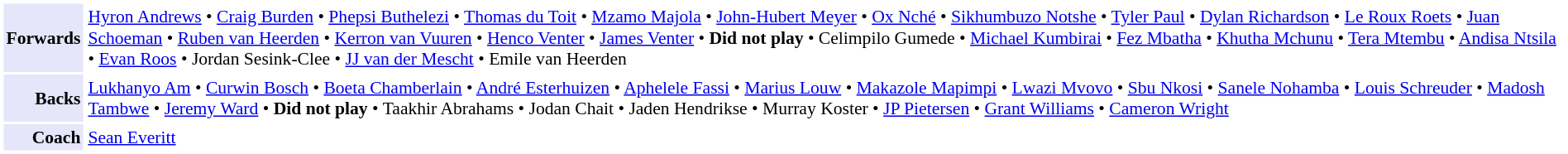<table cellpadding="2" style="border: 1px solid white; font-size:90%;">
<tr>
<td style="text-align:right;" bgcolor="lavender"><strong>Forwards</strong></td>
<td style="text-align:left;"><a href='#'>Hyron Andrews</a> • <a href='#'>Craig Burden</a> • <a href='#'>Phepsi Buthelezi</a> • <a href='#'>Thomas du Toit</a> • <a href='#'>Mzamo Majola</a> • <a href='#'>John-Hubert Meyer</a> • <a href='#'>Ox Nché</a> • <a href='#'>Sikhumbuzo Notshe</a> • <a href='#'>Tyler Paul</a> • <a href='#'>Dylan Richardson</a> • <a href='#'>Le Roux Roets</a> • <a href='#'>Juan Schoeman</a> • <a href='#'>Ruben van Heerden</a> • <a href='#'>Kerron van Vuuren</a> • <a href='#'>Henco Venter</a> • <a href='#'>James Venter</a> • <strong>Did not play</strong> • Celimpilo Gumede • <a href='#'>Michael Kumbirai</a> • <a href='#'>Fez Mbatha</a> • <a href='#'>Khutha Mchunu</a> • <a href='#'>Tera Mtembu</a> • <a href='#'>Andisa Ntsila</a> • <a href='#'>Evan Roos</a> • Jordan Sesink-Clee • <a href='#'>JJ van der Mescht</a> • Emile van Heerden</td>
</tr>
<tr>
<td style="text-align:right;" bgcolor="lavender"><strong>Backs</strong></td>
<td style="text-align:left;"><a href='#'>Lukhanyo Am</a> • <a href='#'>Curwin Bosch</a> • <a href='#'>Boeta Chamberlain</a> • <a href='#'>André Esterhuizen</a> • <a href='#'>Aphelele Fassi</a> • <a href='#'>Marius Louw</a> • <a href='#'>Makazole Mapimpi</a> • <a href='#'>Lwazi Mvovo</a> • <a href='#'>Sbu Nkosi</a> • <a href='#'>Sanele Nohamba</a> • <a href='#'>Louis Schreuder</a> • <a href='#'>Madosh Tambwe</a> • <a href='#'>Jeremy Ward</a> • <strong>Did not play</strong> • Taakhir Abrahams • Jodan Chait • Jaden Hendrikse • Murray Koster • <a href='#'>JP Pietersen</a> • <a href='#'>Grant Williams</a> • <a href='#'>Cameron Wright</a></td>
</tr>
<tr>
<td style="text-align:right;" bgcolor="lavender"><strong>Coach</strong></td>
<td style="text-align:left;"><a href='#'>Sean Everitt</a></td>
</tr>
</table>
